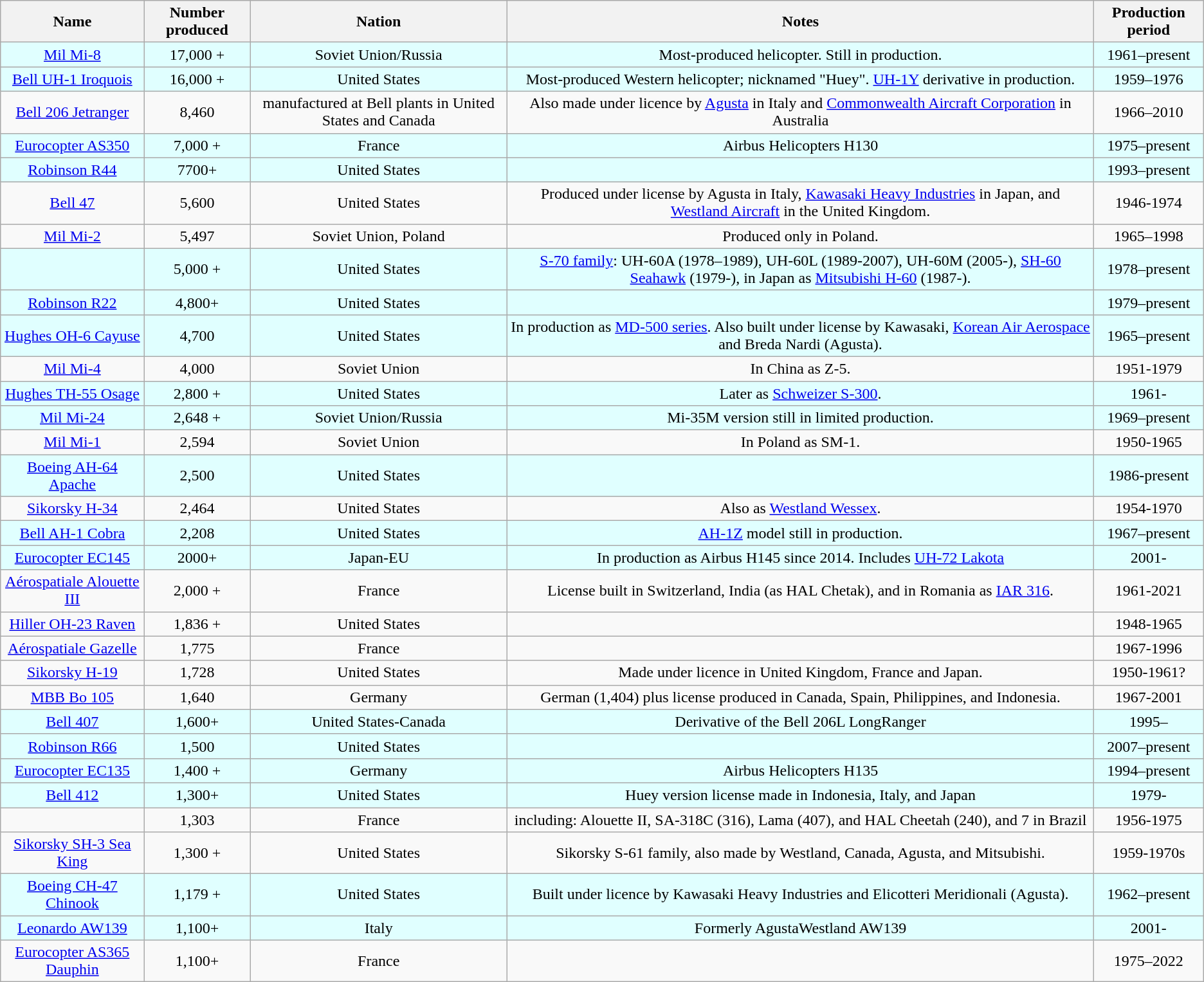<table class="wikitable sortable" style="text-align:center">
<tr>
<th>Name</th>
<th data-sort-type="number">Number produced</th>
<th>Nation</th>
<th>Notes</th>
<th>Production period</th>
</tr>
<tr style="background: Lightcyan">
<td><a href='#'>Mil Mi-8</a></td>
<td>17,000 +</td>
<td>Soviet Union/Russia</td>
<td>Most-produced helicopter. Still in production.</td>
<td>1961–present</td>
</tr>
<tr style="background: Lightcyan">
<td><a href='#'>Bell UH-1 Iroquois</a></td>
<td>16,000 +</td>
<td>United States</td>
<td>Most-produced Western helicopter; nicknamed "Huey". <a href='#'>UH-1Y</a> derivative in production.</td>
<td>1959–1976</td>
</tr>
<tr>
<td><a href='#'>Bell 206 Jetranger</a></td>
<td>8,460</td>
<td>manufactured at Bell plants in United States and Canada</td>
<td>Also made under licence by <a href='#'>Agusta</a> in Italy and <a href='#'>Commonwealth Aircraft Corporation</a> in Australia</td>
<td>1966–2010</td>
</tr>
<tr style="background: Lightcyan">
<td><a href='#'>Eurocopter AS350</a></td>
<td>7,000 +</td>
<td>France</td>
<td>Airbus Helicopters H130</td>
<td>1975–present</td>
</tr>
<tr style="background: Lightcyan">
<td><a href='#'>Robinson R44</a></td>
<td>7700+</td>
<td>United States</td>
<td></td>
<td>1993–present</td>
</tr>
<tr>
<td><a href='#'>Bell 47</a></td>
<td>5,600</td>
<td>United States</td>
<td>Produced under license by Agusta in Italy, <a href='#'>Kawasaki Heavy Industries</a> in Japan, and <a href='#'>Westland Aircraft</a> in the United Kingdom.</td>
<td>1946-1974</td>
</tr>
<tr>
<td><a href='#'>Mil Mi-2</a></td>
<td>5,497</td>
<td>Soviet Union, Poland</td>
<td>Produced only in Poland.</td>
<td>1965–1998</td>
</tr>
<tr style="background: Lightcyan">
<td></td>
<td>5,000 +</td>
<td>United States</td>
<td><a href='#'>S-70 family</a>: UH-60A (1978–1989), UH-60L (1989-2007), UH-60M (2005-), <a href='#'>SH-60 Seahawk</a> (1979-), in Japan as <a href='#'>Mitsubishi H-60</a> (1987-).</td>
<td>1978–present</td>
</tr>
<tr style="background: Lightcyan">
<td><a href='#'>Robinson R22</a></td>
<td>4,800+</td>
<td>United States</td>
<td></td>
<td>1979–present</td>
</tr>
<tr style="background: Lightcyan">
<td><a href='#'>Hughes OH-6 Cayuse</a></td>
<td>4,700</td>
<td>United States</td>
<td>In production as <a href='#'>MD-500 series</a>. Also built under license by Kawasaki, <a href='#'>Korean Air Aerospace</a> and Breda Nardi (Agusta).</td>
<td>1965–present</td>
</tr>
<tr>
<td><a href='#'>Mil Mi-4</a></td>
<td>4,000</td>
<td>Soviet Union</td>
<td>In China as Z-5.</td>
<td>1951-1979</td>
</tr>
<tr style="background: Lightcyan">
<td><a href='#'>Hughes TH-55 Osage</a></td>
<td>2,800 +</td>
<td>United States</td>
<td>Later as <a href='#'>Schweizer S-300</a>.</td>
<td>1961-</td>
</tr>
<tr style="background: Lightcyan">
<td><a href='#'>Mil Mi-24</a></td>
<td>2,648 +</td>
<td>Soviet Union/Russia</td>
<td>Mi-35M version still in limited production.</td>
<td>1969–present</td>
</tr>
<tr>
<td><a href='#'>Mil Mi-1</a></td>
<td>2,594</td>
<td>Soviet Union</td>
<td>In Poland as SM-1.</td>
<td>1950-1965</td>
</tr>
<tr style="background: Lightcyan">
<td><a href='#'>Boeing AH-64 Apache</a></td>
<td>2,500</td>
<td>United States</td>
<td></td>
<td>1986-present</td>
</tr>
<tr>
<td><a href='#'>Sikorsky H-34</a></td>
<td>2,464</td>
<td>United States</td>
<td>Also as <a href='#'>Westland Wessex</a>.</td>
<td>1954-1970</td>
</tr>
<tr style="background: Lightcyan">
<td><a href='#'>Bell AH-1 Cobra</a></td>
<td>2,208</td>
<td>United States</td>
<td><a href='#'>AH-1Z</a> model still in production.</td>
<td>1967–present</td>
</tr>
<tr style="background: Lightcyan">
<td><a href='#'>Eurocopter EC145</a></td>
<td>2000+</td>
<td>Japan-EU</td>
<td>In production as Airbus H145 since 2014.  Includes <a href='#'>UH-72 Lakota</a></td>
<td>2001-</td>
</tr>
<tr>
<td><a href='#'>Aérospatiale Alouette III</a></td>
<td>2,000 +</td>
<td>France</td>
<td>License built in Switzerland, India (as HAL Chetak), and in Romania as <a href='#'>IAR 316</a>.</td>
<td>1961-2021</td>
</tr>
<tr>
<td><a href='#'>Hiller OH-23 Raven</a></td>
<td>1,836 +</td>
<td>United States</td>
<td></td>
<td>1948-1965</td>
</tr>
<tr>
<td><a href='#'>Aérospatiale Gazelle</a></td>
<td>1,775</td>
<td>France</td>
<td></td>
<td>1967-1996</td>
</tr>
<tr>
<td><a href='#'>Sikorsky H-19</a></td>
<td>1,728</td>
<td>United States</td>
<td>Made under licence in United Kingdom, France and Japan.</td>
<td>1950-1961?</td>
</tr>
<tr>
<td><a href='#'>MBB Bo 105</a></td>
<td>1,640</td>
<td>Germany</td>
<td>German (1,404) plus license produced in Canada, Spain, Philippines, and Indonesia.</td>
<td>1967-2001</td>
</tr>
<tr style="background: Lightcyan">
<td><a href='#'>Bell 407</a></td>
<td>1,600+</td>
<td>United States-Canada</td>
<td>Derivative of the  Bell 206L LongRanger</td>
<td>1995–</td>
</tr>
<tr style="background: Lightcyan">
<td><a href='#'>Robinson R66</a></td>
<td>1,500</td>
<td>United States</td>
<td></td>
<td>2007–present</td>
</tr>
<tr style="background: Lightcyan">
<td><a href='#'>Eurocopter EC135</a></td>
<td>1,400 +</td>
<td>Germany</td>
<td>Airbus Helicopters H135</td>
<td>1994–present</td>
</tr>
<tr style="background: Lightcyan">
<td><a href='#'>Bell 412</a></td>
<td>1,300+</td>
<td>United States</td>
<td>Huey version license made in Indonesia, Italy, and Japan</td>
<td>1979-</td>
</tr>
<tr>
<td></td>
<td>1,303</td>
<td>France</td>
<td>including: Alouette II, SA-318C (316), Lama (407), and HAL Cheetah (240), and 7 in Brazil</td>
<td>1956-1975</td>
</tr>
<tr>
<td><a href='#'>Sikorsky SH-3 Sea King</a></td>
<td>1,300 +</td>
<td>United States</td>
<td>Sikorsky S-61 family, also made by Westland, Canada, Agusta, and Mitsubishi.</td>
<td>1959-1970s</td>
</tr>
<tr style="background: Lightcyan">
<td><a href='#'>Boeing CH-47 Chinook</a></td>
<td>1,179 +</td>
<td>United States</td>
<td>Built under licence by Kawasaki Heavy Industries and Elicotteri Meridionali (Agusta).</td>
<td>1962–present</td>
</tr>
<tr style="background: Lightcyan">
<td><a href='#'>Leonardo AW139</a></td>
<td>1,100+</td>
<td>Italy</td>
<td>Formerly AgustaWestland AW139</td>
<td>2001-</td>
</tr>
<tr>
<td><a href='#'>Eurocopter AS365 Dauphin</a></td>
<td>1,100+</td>
<td>France</td>
<td></td>
<td>1975–2022</td>
</tr>
</table>
